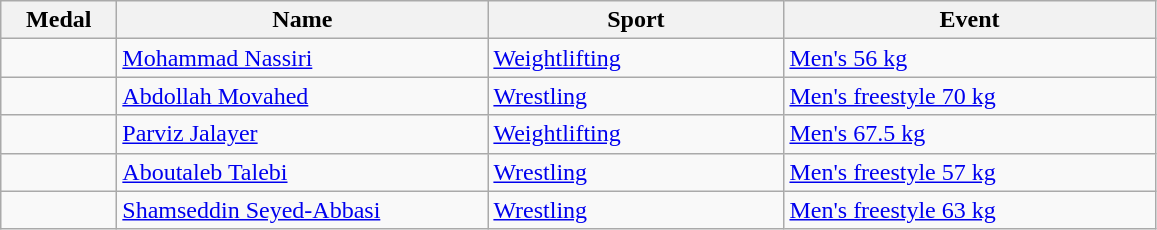<table class="wikitable sortable" style="text-align:left;">
<tr>
<th width="70">Medal</th>
<th width="240">Name</th>
<th width="190">Sport</th>
<th width="240">Event</th>
</tr>
<tr>
<td></td>
<td><a href='#'>Mohammad Nassiri</a></td>
<td><a href='#'>Weightlifting</a></td>
<td><a href='#'>Men's 56 kg</a></td>
</tr>
<tr>
<td></td>
<td><a href='#'>Abdollah Movahed</a></td>
<td><a href='#'>Wrestling</a></td>
<td><a href='#'>Men's freestyle 70 kg</a></td>
</tr>
<tr>
<td></td>
<td><a href='#'>Parviz Jalayer</a></td>
<td><a href='#'>Weightlifting</a></td>
<td><a href='#'>Men's 67.5 kg</a></td>
</tr>
<tr>
<td></td>
<td><a href='#'>Aboutaleb Talebi</a></td>
<td><a href='#'>Wrestling</a></td>
<td><a href='#'>Men's freestyle 57 kg</a></td>
</tr>
<tr>
<td></td>
<td><a href='#'>Shamseddin Seyed-Abbasi</a></td>
<td><a href='#'>Wrestling</a></td>
<td><a href='#'>Men's freestyle 63 kg</a></td>
</tr>
</table>
